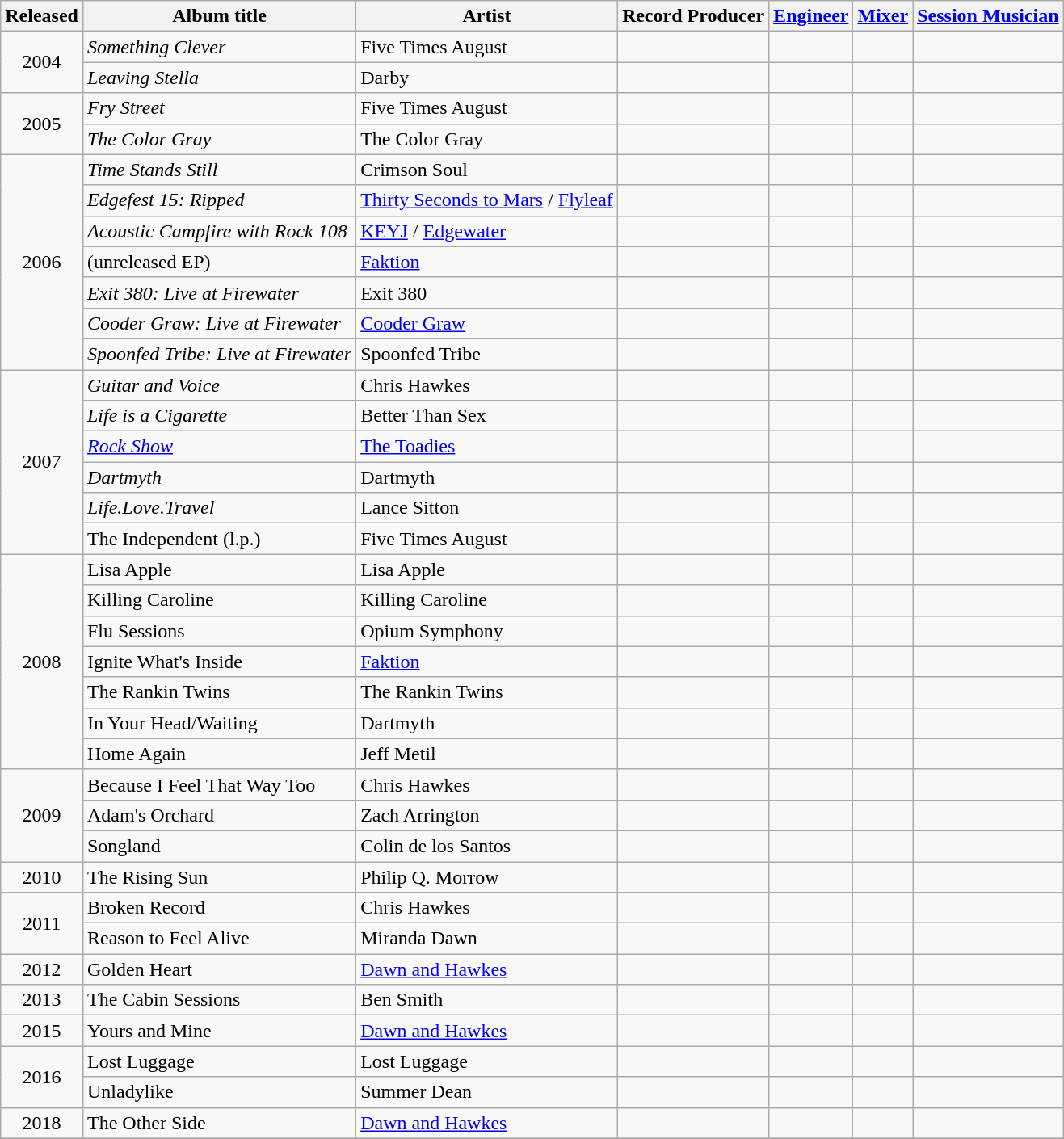<table class="wikitable">
<tr>
<th>Released</th>
<th><strong>Album title</strong></th>
<th>Artist</th>
<th>Record Producer</th>
<th><a href='#'>Engineer</a></th>
<th><a href='#'>Mixer</a></th>
<th><a href='#'>Session Musician</a></th>
</tr>
<tr>
<td rowspan=2 style="text-align:center;">2004</td>
<td><em>Something Clever</em></td>
<td>Five Times August</td>
<td></td>
<td></td>
<td></td>
<td></td>
</tr>
<tr>
<td><em>Leaving Stella</em></td>
<td>Darby</td>
<td></td>
<td></td>
<td></td>
<td></td>
</tr>
<tr>
<td rowspan=2 style="text-align:center;">2005</td>
<td><em>Fry Street</em></td>
<td>Five Times August</td>
<td></td>
<td></td>
<td></td>
<td></td>
</tr>
<tr>
<td><em>The Color Gray</em></td>
<td>The Color Gray</td>
<td></td>
<td></td>
<td></td>
<td></td>
</tr>
<tr>
<td rowspan=7 style="text-align:center;">2006</td>
<td><em>Time Stands Still</em></td>
<td>Crimson Soul</td>
<td></td>
<td></td>
<td></td>
<td></td>
</tr>
<tr>
<td><em>Edgefest 15: Ripped</em></td>
<td><a href='#'>Thirty Seconds to Mars</a> / <a href='#'>Flyleaf</a></td>
<td></td>
<td></td>
<td></td>
<td></td>
</tr>
<tr>
<td><em>Acoustic Campfire with Rock 108</em></td>
<td><a href='#'>KEYJ</a> / <a href='#'>Edgewater</a></td>
<td></td>
<td></td>
<td></td>
<td></td>
</tr>
<tr>
<td>(unreleased EP)</td>
<td><a href='#'>Faktion</a></td>
<td></td>
<td></td>
<td></td>
<td></td>
</tr>
<tr>
<td><em>Exit 380: Live at Firewater</em></td>
<td>Exit 380</td>
<td></td>
<td></td>
<td></td>
<td></td>
</tr>
<tr>
<td><em>Cooder Graw: Live at Firewater</em></td>
<td><a href='#'>Cooder Graw</a></td>
<td></td>
<td></td>
<td></td>
<td></td>
</tr>
<tr>
<td><em>Spoonfed Tribe: Live at Firewater</em></td>
<td>Spoonfed Tribe</td>
<td></td>
<td></td>
<td></td>
<td></td>
</tr>
<tr>
<td rowspan=6 style="text-align:center;">2007</td>
<td><em>Guitar and Voice</em></td>
<td>Chris Hawkes</td>
<td></td>
<td></td>
<td></td>
<td></td>
</tr>
<tr>
<td><em>Life is a Cigarette</em></td>
<td>Better Than Sex</td>
<td></td>
<td></td>
<td></td>
<td></td>
</tr>
<tr>
<td><em><a href='#'>Rock Show</a></em></td>
<td><a href='#'>The Toadies</a></td>
<td></td>
<td></td>
<td></td>
<td></td>
</tr>
<tr>
<td><em>Dartmyth</em></td>
<td>Dartmyth</td>
<td></td>
<td></td>
<td></td>
<td></td>
</tr>
<tr>
<td><em>Life.Love.Travel</em></td>
<td>Lance Sitton</td>
<td></td>
<td></td>
<td></td>
<td></td>
</tr>
<tr>
<td>The Independent (l.p.)<em></td>
<td>Five Times August</td>
<td></td>
<td></td>
<td></td>
<td></td>
</tr>
<tr>
<td rowspan=7 style="text-align:center;">2008</td>
<td></em>Lisa Apple<em></td>
<td>Lisa Apple</td>
<td></td>
<td></td>
<td></td>
<td></td>
</tr>
<tr>
<td></em>Killing Caroline<em></td>
<td>Killing Caroline</td>
<td></td>
<td></td>
<td></td>
<td></td>
</tr>
<tr>
<td></em>Flu Sessions<em></td>
<td>Opium Symphony</td>
<td></td>
<td></td>
<td></td>
<td></td>
</tr>
<tr>
<td></em>Ignite What's Inside<em></td>
<td><a href='#'>Faktion</a></td>
<td></td>
<td></td>
<td></td>
<td></td>
</tr>
<tr>
<td></em>The Rankin Twins<em></td>
<td>The Rankin Twins</td>
<td></td>
<td></td>
<td></td>
<td></td>
</tr>
<tr>
<td></em>In Your Head/Waiting<em></td>
<td>Dartmyth</td>
<td></td>
<td></td>
<td></td>
<td></td>
</tr>
<tr>
<td></em>Home Again<em></td>
<td>Jeff Metil</td>
<td></td>
<td></td>
<td></td>
<td></td>
</tr>
<tr>
<td rowspan=3 style="text-align:center;">2009</td>
<td></em>Because I Feel That Way Too<em></td>
<td>Chris Hawkes</td>
<td></td>
<td></td>
<td></td>
<td></td>
</tr>
<tr>
<td></em>Adam's Orchard<em></td>
<td>Zach Arrington</td>
<td></td>
<td></td>
<td></td>
<td></td>
</tr>
<tr>
<td></em>Songland<em></td>
<td>Colin de los Santos</td>
<td></td>
<td></td>
<td></td>
<td></td>
</tr>
<tr>
<td rowspan=1 style="text-align:center;">2010</td>
<td></em>The Rising Sun<em></td>
<td>Philip Q. Morrow</td>
<td></td>
<td></td>
<td></td>
<td></td>
</tr>
<tr>
<td rowspan=2 style="text-align:center;">2011</td>
<td></em>Broken Record<em></td>
<td>Chris Hawkes</td>
<td></td>
<td></td>
<td></td>
<td></td>
</tr>
<tr>
<td></em>Reason to Feel Alive<em></td>
<td>Miranda Dawn</td>
<td></td>
<td></td>
<td></td>
<td></td>
</tr>
<tr>
<td rowspan=1 style="text-align:center;">2012</td>
<td></em>Golden Heart<em></td>
<td><a href='#'>Dawn and Hawkes</a></td>
<td></td>
<td></td>
<td></td>
<td></td>
</tr>
<tr>
<td rowspan=1 style="text-align:center;">2013</td>
<td></em>The Cabin Sessions<em></td>
<td>Ben Smith</td>
<td></td>
<td></td>
<td></td>
<td></td>
</tr>
<tr>
<td rowspan=1 style="text-align:center;">2015</td>
<td></em>Yours and Mine<em></td>
<td><a href='#'>Dawn and Hawkes</a></td>
<td></td>
<td></td>
<td></td>
<td></td>
</tr>
<tr>
<td rowspan=2 style="text-align:center;">2016</td>
<td></em>Lost Luggage<em></td>
<td>Lost Luggage</td>
<td></td>
<td></td>
<td></td>
<td></td>
</tr>
<tr>
<td></em>Unladylike<em></td>
<td>Summer Dean</td>
<td></td>
<td></td>
<td></td>
<td></td>
</tr>
<tr>
<td rowspan=1 style="text-align:center;">2018</td>
<td></em>The Other Side<em></td>
<td><a href='#'>Dawn and Hawkes</a></td>
<td></td>
<td></td>
<td></td>
<td></td>
</tr>
<tr>
</tr>
</table>
